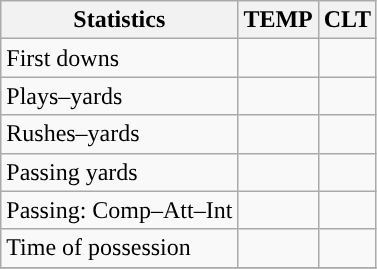<table class="wikitable" style="float: left;">
<tr>
<th>Statistics</th>
<th>TEMP</th>
<th>CLT</th>
</tr>
<tr>
<td>First downs</td>
<td></td>
<td></td>
</tr>
<tr>
<td>Plays–yards</td>
<td></td>
<td></td>
</tr>
<tr>
<td>Rushes–yards</td>
<td></td>
<td></td>
</tr>
<tr>
<td>Passing yards</td>
<td></td>
<td></td>
</tr>
<tr>
<td>Passing: Comp–Att–Int</td>
<td></td>
<td></td>
</tr>
<tr>
<td>Time of possession</td>
<td></td>
<td></td>
</tr>
<tr>
</tr>
</table>
